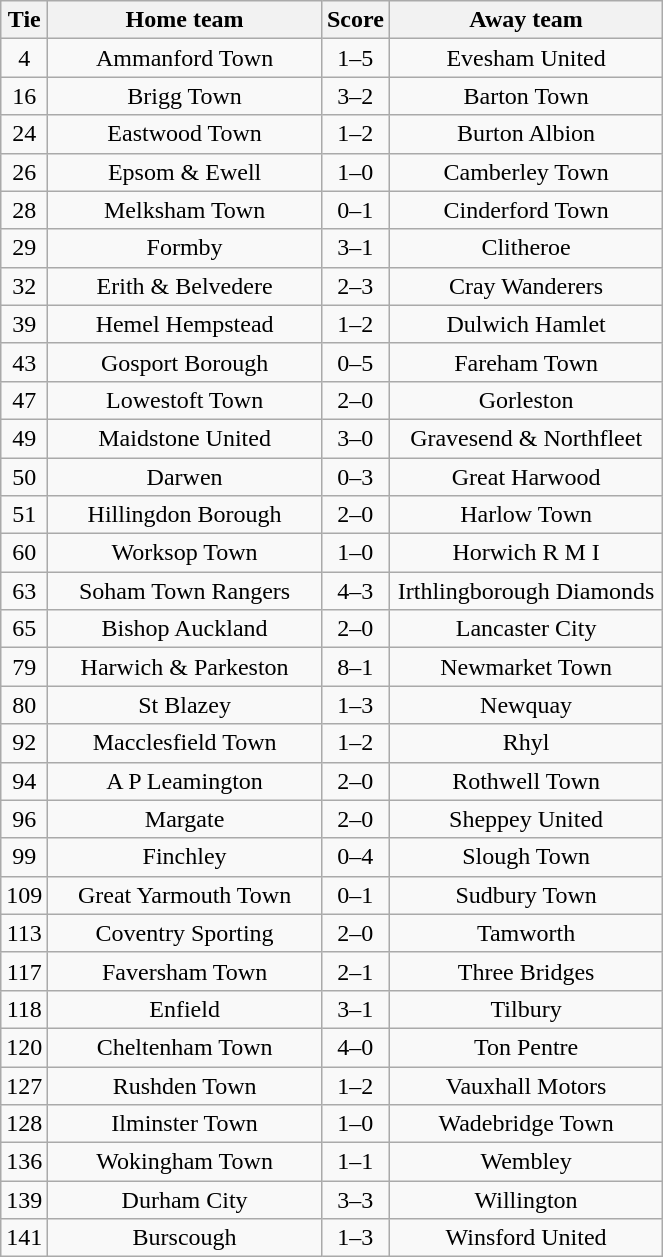<table class="wikitable" style="text-align:center;">
<tr>
<th width=20>Tie</th>
<th width=175>Home team</th>
<th width=20>Score</th>
<th width=175>Away team</th>
</tr>
<tr>
<td>4</td>
<td>Ammanford Town</td>
<td>1–5</td>
<td>Evesham United</td>
</tr>
<tr>
<td>16</td>
<td>Brigg Town</td>
<td>3–2</td>
<td>Barton Town</td>
</tr>
<tr>
<td>24</td>
<td>Eastwood Town</td>
<td>1–2</td>
<td>Burton Albion</td>
</tr>
<tr>
<td>26</td>
<td>Epsom & Ewell</td>
<td>1–0</td>
<td>Camberley Town</td>
</tr>
<tr>
<td>28</td>
<td>Melksham Town</td>
<td>0–1</td>
<td>Cinderford Town</td>
</tr>
<tr>
<td>29</td>
<td>Formby</td>
<td>3–1</td>
<td>Clitheroe</td>
</tr>
<tr>
<td>32</td>
<td>Erith & Belvedere</td>
<td>2–3</td>
<td>Cray Wanderers</td>
</tr>
<tr>
<td>39</td>
<td>Hemel Hempstead</td>
<td>1–2</td>
<td>Dulwich Hamlet</td>
</tr>
<tr>
<td>43</td>
<td>Gosport Borough</td>
<td>0–5</td>
<td>Fareham Town</td>
</tr>
<tr>
<td>47</td>
<td>Lowestoft Town</td>
<td>2–0</td>
<td>Gorleston</td>
</tr>
<tr>
<td>49</td>
<td>Maidstone United</td>
<td>3–0</td>
<td>Gravesend & Northfleet</td>
</tr>
<tr>
<td>50</td>
<td>Darwen</td>
<td>0–3</td>
<td>Great Harwood</td>
</tr>
<tr>
<td>51</td>
<td>Hillingdon Borough</td>
<td>2–0</td>
<td>Harlow Town</td>
</tr>
<tr>
<td>60</td>
<td>Worksop Town</td>
<td>1–0</td>
<td>Horwich R M I</td>
</tr>
<tr>
<td>63</td>
<td>Soham Town Rangers</td>
<td>4–3</td>
<td>Irthlingborough Diamonds</td>
</tr>
<tr>
<td>65</td>
<td>Bishop Auckland</td>
<td>2–0</td>
<td>Lancaster City</td>
</tr>
<tr>
<td>79</td>
<td>Harwich & Parkeston</td>
<td>8–1</td>
<td>Newmarket Town</td>
</tr>
<tr>
<td>80</td>
<td>St Blazey</td>
<td>1–3</td>
<td>Newquay</td>
</tr>
<tr>
<td>92</td>
<td>Macclesfield Town</td>
<td>1–2</td>
<td>Rhyl</td>
</tr>
<tr>
<td>94</td>
<td>A P Leamington</td>
<td>2–0</td>
<td>Rothwell Town</td>
</tr>
<tr>
<td>96</td>
<td>Margate</td>
<td>2–0</td>
<td>Sheppey United</td>
</tr>
<tr>
<td>99</td>
<td>Finchley</td>
<td>0–4</td>
<td>Slough Town</td>
</tr>
<tr>
<td>109</td>
<td>Great Yarmouth Town</td>
<td>0–1</td>
<td>Sudbury Town</td>
</tr>
<tr>
<td>113</td>
<td>Coventry Sporting</td>
<td>2–0</td>
<td>Tamworth</td>
</tr>
<tr>
<td>117</td>
<td>Faversham Town</td>
<td>2–1</td>
<td>Three Bridges</td>
</tr>
<tr>
<td>118</td>
<td>Enfield</td>
<td>3–1</td>
<td>Tilbury</td>
</tr>
<tr>
<td>120</td>
<td>Cheltenham Town</td>
<td>4–0</td>
<td>Ton Pentre</td>
</tr>
<tr>
<td>127</td>
<td>Rushden Town</td>
<td>1–2</td>
<td>Vauxhall Motors</td>
</tr>
<tr>
<td>128</td>
<td>Ilminster Town</td>
<td>1–0</td>
<td>Wadebridge Town</td>
</tr>
<tr>
<td>136</td>
<td>Wokingham Town</td>
<td>1–1</td>
<td>Wembley</td>
</tr>
<tr>
<td>139</td>
<td>Durham City</td>
<td>3–3</td>
<td>Willington</td>
</tr>
<tr>
<td>141</td>
<td>Burscough</td>
<td>1–3</td>
<td>Winsford United</td>
</tr>
</table>
